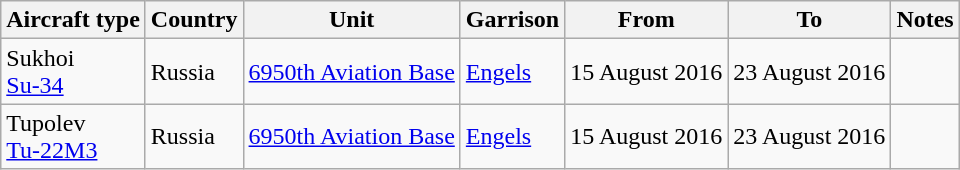<table class="wikitable">
<tr>
<th>Aircraft type</th>
<th>Country</th>
<th>Unit</th>
<th>Garrison</th>
<th>From</th>
<th>To</th>
<th>Notes</th>
</tr>
<tr>
<td>Sukhoi<br><a href='#'>Su-34</a></td>
<td>Russia</td>
<td><a href='#'>6950th Aviation Base</a></td>
<td><a href='#'>Engels</a></td>
<td>15 August 2016</td>
<td>23 August 2016</td>
<td></td>
</tr>
<tr>
<td>Tupolev<br><a href='#'>Tu-22M3</a></td>
<td>Russia</td>
<td><a href='#'>6950th Aviation Base</a></td>
<td><a href='#'>Engels</a></td>
<td>15 August 2016</td>
<td>23 August 2016</td>
<td></td>
</tr>
</table>
